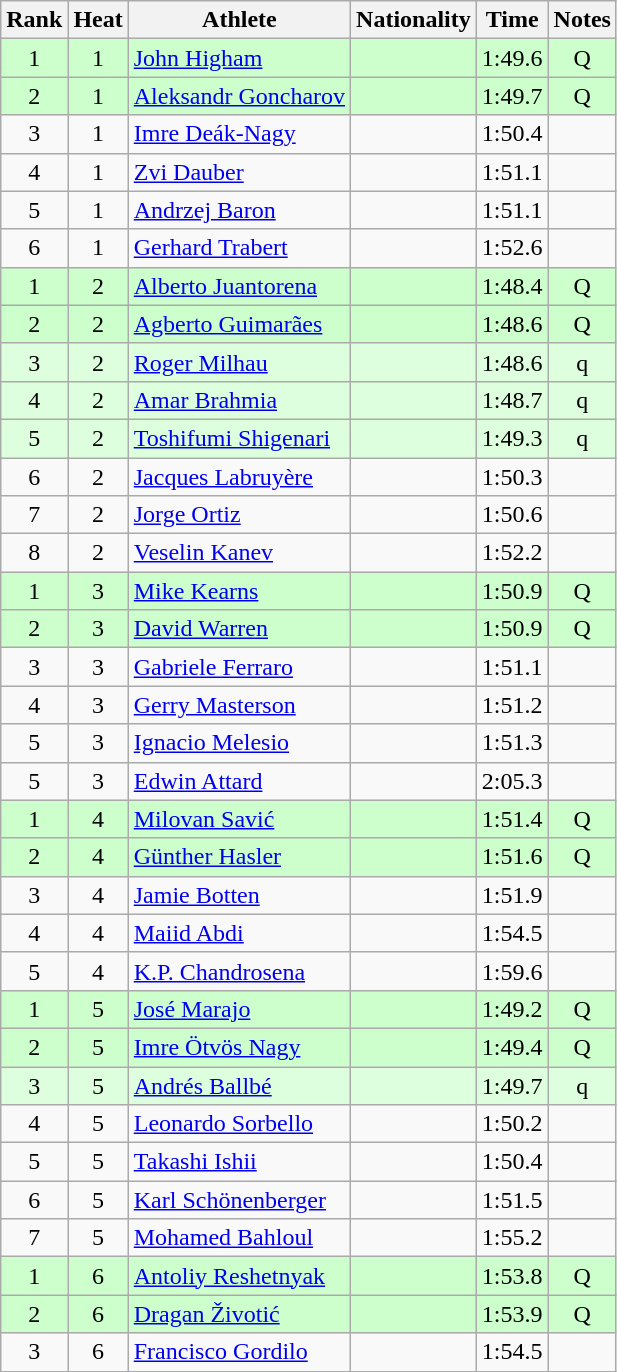<table class="wikitable sortable" style="text-align:center">
<tr>
<th>Rank</th>
<th>Heat</th>
<th>Athlete</th>
<th>Nationality</th>
<th>Time</th>
<th>Notes</th>
</tr>
<tr bgcolor=ccffcc>
<td>1</td>
<td>1</td>
<td align=left><a href='#'>John Higham</a></td>
<td align=left></td>
<td>1:49.6</td>
<td>Q</td>
</tr>
<tr bgcolor=ccffcc>
<td>2</td>
<td>1</td>
<td align=left><a href='#'>Aleksandr Goncharov</a></td>
<td align=left></td>
<td>1:49.7</td>
<td>Q</td>
</tr>
<tr>
<td>3</td>
<td>1</td>
<td align=left><a href='#'>Imre Deák-Nagy</a></td>
<td align=left></td>
<td>1:50.4</td>
<td></td>
</tr>
<tr>
<td>4</td>
<td>1</td>
<td align=left><a href='#'>Zvi Dauber</a></td>
<td align=left></td>
<td>1:51.1</td>
<td></td>
</tr>
<tr>
<td>5</td>
<td>1</td>
<td align=left><a href='#'>Andrzej Baron</a></td>
<td align=left></td>
<td>1:51.1</td>
<td></td>
</tr>
<tr>
<td>6</td>
<td>1</td>
<td align=left><a href='#'>Gerhard Trabert</a></td>
<td align=left></td>
<td>1:52.6</td>
<td></td>
</tr>
<tr bgcolor=ccffcc>
<td>1</td>
<td>2</td>
<td align=left><a href='#'>Alberto Juantorena</a></td>
<td align=left></td>
<td>1:48.4</td>
<td>Q</td>
</tr>
<tr bgcolor=ccffcc>
<td>2</td>
<td>2</td>
<td align=left><a href='#'>Agberto Guimarães</a></td>
<td align=left></td>
<td>1:48.6</td>
<td>Q</td>
</tr>
<tr bgcolor=ddffdd>
<td>3</td>
<td>2</td>
<td align=left><a href='#'>Roger Milhau</a></td>
<td align=left></td>
<td>1:48.6</td>
<td>q</td>
</tr>
<tr bgcolor=ddffdd>
<td>4</td>
<td>2</td>
<td align=left><a href='#'>Amar Brahmia</a></td>
<td align=left></td>
<td>1:48.7</td>
<td>q</td>
</tr>
<tr bgcolor=ddffdd>
<td>5</td>
<td>2</td>
<td align=left><a href='#'>Toshifumi Shigenari</a></td>
<td align=left></td>
<td>1:49.3</td>
<td>q</td>
</tr>
<tr>
<td>6</td>
<td>2</td>
<td align=left><a href='#'>Jacques Labruyère</a></td>
<td align=left></td>
<td>1:50.3</td>
<td></td>
</tr>
<tr>
<td>7</td>
<td>2</td>
<td align=left><a href='#'>Jorge Ortiz</a></td>
<td align=left></td>
<td>1:50.6</td>
<td></td>
</tr>
<tr>
<td>8</td>
<td>2</td>
<td align=left><a href='#'>Veselin Kanev</a></td>
<td align=left></td>
<td>1:52.2</td>
<td></td>
</tr>
<tr bgcolor=ccffcc>
<td>1</td>
<td>3</td>
<td align=left><a href='#'>Mike Kearns</a></td>
<td align=left></td>
<td>1:50.9</td>
<td>Q</td>
</tr>
<tr bgcolor=ccffcc>
<td>2</td>
<td>3</td>
<td align=left><a href='#'>David Warren</a></td>
<td align=left></td>
<td>1:50.9</td>
<td>Q</td>
</tr>
<tr>
<td>3</td>
<td>3</td>
<td align=left><a href='#'>Gabriele Ferraro</a></td>
<td align=left></td>
<td>1:51.1</td>
<td></td>
</tr>
<tr>
<td>4</td>
<td>3</td>
<td align=left><a href='#'>Gerry Masterson</a></td>
<td align=left></td>
<td>1:51.2</td>
<td></td>
</tr>
<tr>
<td>5</td>
<td>3</td>
<td align=left><a href='#'>Ignacio Melesio</a></td>
<td align=left></td>
<td>1:51.3</td>
<td></td>
</tr>
<tr>
<td>5</td>
<td>3</td>
<td align=left><a href='#'>Edwin Attard</a></td>
<td align=left></td>
<td>2:05.3</td>
<td></td>
</tr>
<tr bgcolor=ccffcc>
<td>1</td>
<td>4</td>
<td align=left><a href='#'>Milovan Savić</a></td>
<td align=left></td>
<td>1:51.4</td>
<td>Q</td>
</tr>
<tr bgcolor=ccffcc>
<td>2</td>
<td>4</td>
<td align=left><a href='#'>Günther Hasler</a></td>
<td align=left></td>
<td>1:51.6</td>
<td>Q</td>
</tr>
<tr>
<td>3</td>
<td>4</td>
<td align=left><a href='#'>Jamie Botten</a></td>
<td align=left></td>
<td>1:51.9</td>
<td></td>
</tr>
<tr>
<td>4</td>
<td>4</td>
<td align=left><a href='#'>Maiid Abdi</a></td>
<td align=left></td>
<td>1:54.5</td>
<td></td>
</tr>
<tr>
<td>5</td>
<td>4</td>
<td align=left><a href='#'>K.P. Chandrosena</a></td>
<td align=left></td>
<td>1:59.6</td>
<td></td>
</tr>
<tr bgcolor=ccffcc>
<td>1</td>
<td>5</td>
<td align=left><a href='#'>José Marajo</a></td>
<td align=left></td>
<td>1:49.2</td>
<td>Q</td>
</tr>
<tr bgcolor=ccffcc>
<td>2</td>
<td>5</td>
<td align=left><a href='#'>Imre Ötvös Nagy</a></td>
<td align=left></td>
<td>1:49.4</td>
<td>Q</td>
</tr>
<tr bgcolor=ddffdd>
<td>3</td>
<td>5</td>
<td align=left><a href='#'>Andrés Ballbé</a></td>
<td align=left></td>
<td>1:49.7</td>
<td>q</td>
</tr>
<tr>
<td>4</td>
<td>5</td>
<td align=left><a href='#'>Leonardo Sorbello</a></td>
<td align=left></td>
<td>1:50.2</td>
<td></td>
</tr>
<tr>
<td>5</td>
<td>5</td>
<td align=left><a href='#'>Takashi Ishii</a></td>
<td align=left></td>
<td>1:50.4</td>
<td></td>
</tr>
<tr>
<td>6</td>
<td>5</td>
<td align=left><a href='#'>Karl Schönenberger</a></td>
<td align=left></td>
<td>1:51.5</td>
<td></td>
</tr>
<tr>
<td>7</td>
<td>5</td>
<td align=left><a href='#'>Mohamed Bahloul</a></td>
<td align=left></td>
<td>1:55.2</td>
<td></td>
</tr>
<tr bgcolor=ccffcc>
<td>1</td>
<td>6</td>
<td align=left><a href='#'>Antoliy Reshetnyak</a></td>
<td align=left></td>
<td>1:53.8</td>
<td>Q</td>
</tr>
<tr bgcolor=ccffcc>
<td>2</td>
<td>6</td>
<td align=left><a href='#'>Dragan Životić</a></td>
<td align=left></td>
<td>1:53.9</td>
<td>Q</td>
</tr>
<tr>
<td>3</td>
<td>6</td>
<td align=left><a href='#'>Francisco Gordilo</a></td>
<td align=left></td>
<td>1:54.5</td>
<td></td>
</tr>
</table>
